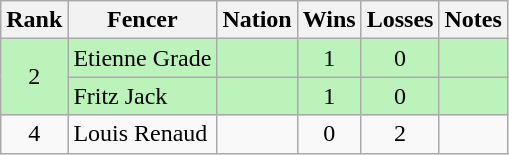<table class="wikitable sortable" style="text-align:center">
<tr>
<th>Rank</th>
<th>Fencer</th>
<th>Nation</th>
<th>Wins</th>
<th>Losses</th>
<th>Notes</th>
</tr>
<tr bgcolor=bbf3bb>
<td rowspan=2>2</td>
<td align=left>Etienne Grade</td>
<td align=left></td>
<td>1</td>
<td>0</td>
<td></td>
</tr>
<tr bgcolor=bbf3bb>
<td align=left>Fritz Jack</td>
<td align=left></td>
<td>1</td>
<td>0</td>
<td></td>
</tr>
<tr>
<td>4</td>
<td align=left>Louis Renaud</td>
<td align=left></td>
<td>0</td>
<td>2</td>
<td></td>
</tr>
</table>
